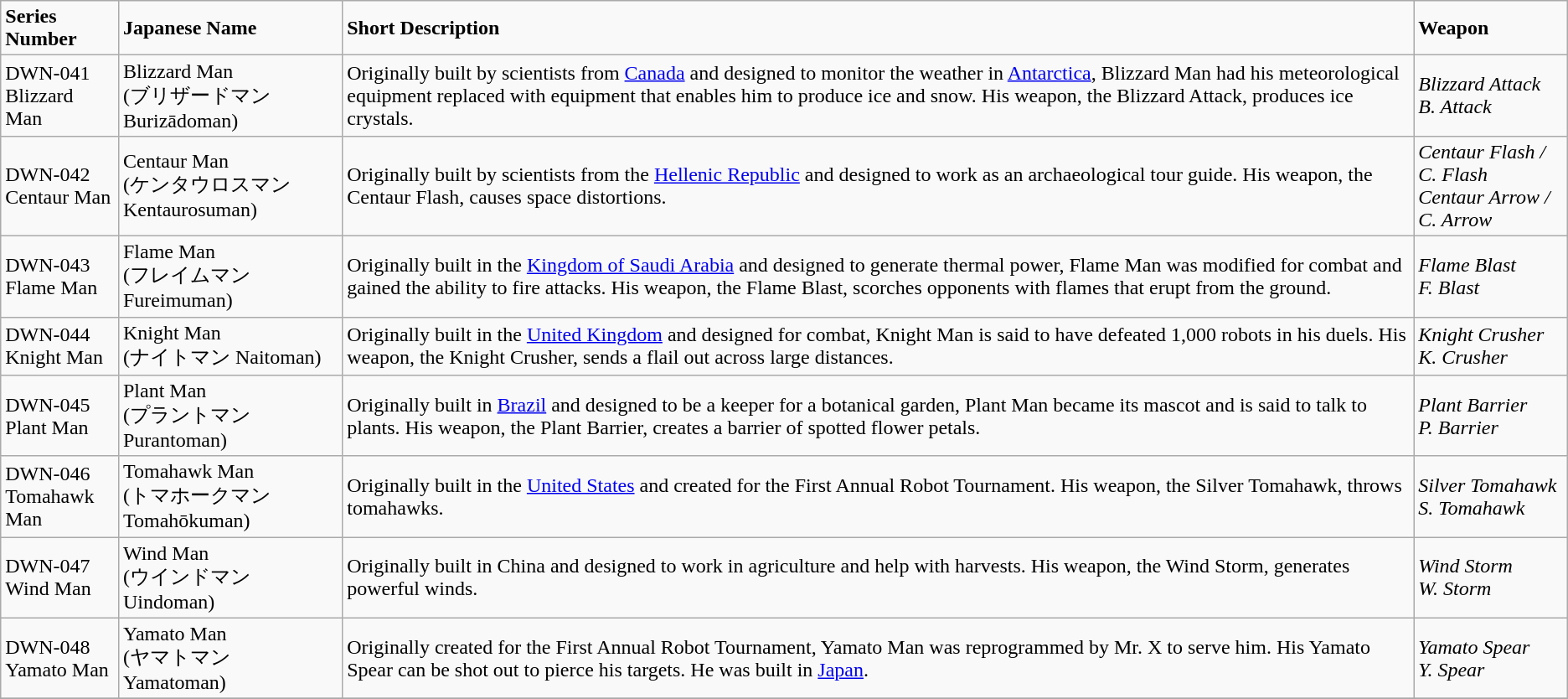<table class="wikitable">
<tr>
<td><strong>Series Number</strong></td>
<td><strong>Japanese Name</strong></td>
<td><strong>Short Description</strong></td>
<td><strong>Weapon</strong></td>
</tr>
<tr>
<td>DWN-041<br>Blizzard Man</td>
<td>Blizzard Man<br>(ブリザードマン Burizādoman)</td>
<td>Originally built by scientists from <a href='#'>Canada</a> and designed to monitor the weather in <a href='#'>Antarctica</a>, Blizzard Man had his meteorological equipment replaced with equipment that enables him to produce ice and snow. His weapon, the Blizzard Attack, produces ice crystals.</td>
<td><em>Blizzard Attack</em><br><em>B. Attack</em></td>
</tr>
<tr>
<td>DWN-042<br>Centaur Man</td>
<td>Centaur Man<br>(ケンタウロスマン Kentaurosuman)</td>
<td>Originally built by scientists from the <a href='#'>Hellenic Republic</a> and designed to work as an archaeological tour guide. His weapon, the Centaur Flash, causes space distortions.</td>
<td><em>Centaur Flash / C. Flash</em><br><em>Centaur Arrow / C. Arrow</em></td>
</tr>
<tr>
<td>DWN-043<br>Flame Man</td>
<td>Flame Man<br>(フレイムマン Fureimuman)</td>
<td>Originally built in the <a href='#'>Kingdom of Saudi Arabia</a> and designed to generate thermal power, Flame Man was modified for combat and gained the ability to fire attacks. His weapon, the Flame Blast, scorches opponents with flames that erupt from the ground.</td>
<td><em>Flame Blast</em><br><em>F. Blast</em></td>
</tr>
<tr>
<td>DWN-044<br>Knight Man</td>
<td>Knight Man<br>(ナイトマン Naitoman)</td>
<td>Originally built in the <a href='#'>United Kingdom</a> and designed for combat, Knight Man is said to have defeated 1,000 robots in his duels. His weapon, the Knight Crusher, sends a flail out across large distances.</td>
<td><em>Knight Crusher</em><br><em>K. Crusher</em></td>
</tr>
<tr>
<td>DWN-045<br>Plant Man</td>
<td>Plant Man<br>(プラントマン Purantoman)</td>
<td>Originally built in <a href='#'>Brazil</a> and designed to be a keeper for a botanical garden, Plant Man became its mascot and is said to talk to plants. His weapon, the Plant Barrier, creates a barrier of spotted flower petals.</td>
<td><em>Plant Barrier</em><br><em>P. Barrier</em></td>
</tr>
<tr>
<td>DWN-046<br>Tomahawk Man</td>
<td>Tomahawk Man<br>(トマホークマン Tomahōkuman)</td>
<td>Originally built in the <a href='#'>United States</a> and created for the First Annual Robot Tournament. His weapon, the Silver Tomahawk, throws tomahawks.</td>
<td><em>Silver Tomahawk</em><br><em>S. Tomahawk</em></td>
</tr>
<tr>
<td>DWN-047<br>Wind Man</td>
<td>Wind Man<br>(ウインドマン Uindoman)</td>
<td>Originally built in China and designed to work in agriculture and help with harvests. His weapon, the Wind Storm, generates powerful winds.</td>
<td><em>Wind Storm</em><br><em>W. Storm</em></td>
</tr>
<tr>
<td>DWN-048<br>Yamato Man</td>
<td>Yamato Man<br>(ヤマトマン Yamatoman)</td>
<td>Originally created for the First Annual Robot Tournament, Yamato Man was reprogrammed by Mr. X to serve him. His Yamato Spear can be shot out to pierce his targets. He was built in <a href='#'>Japan</a>.</td>
<td><em>Yamato Spear</em><br><em>Y. Spear</em></td>
</tr>
<tr>
</tr>
</table>
